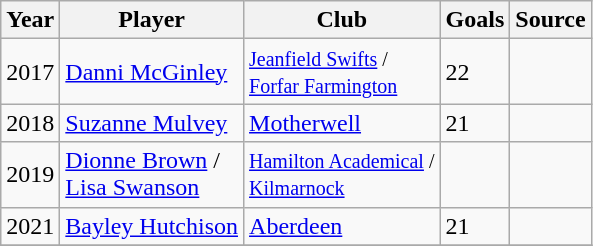<table class="wikitable sortable">
<tr>
<th>Year</th>
<th>Player</th>
<th>Club</th>
<th>Goals</th>
<th>Source</th>
</tr>
<tr>
<td>2017</td>
<td><a href='#'>Danni McGinley</a></td>
<td><small><a href='#'>Jeanfield Swifts</a> /<br><a href='#'>Forfar Farmington</a></small></td>
<td>22</td>
<td></td>
</tr>
<tr>
<td>2018</td>
<td><a href='#'>Suzanne Mulvey</a></td>
<td><a href='#'>Motherwell</a></td>
<td>21</td>
<td></td>
</tr>
<tr>
<td>2019</td>
<td><a href='#'>Dionne Brown</a> /<br><a href='#'>Lisa Swanson</a></td>
<td><small><a href='#'>Hamilton Academical</a> /<br><a href='#'>Kilmarnock</a></small></td>
<td></td>
<td></td>
</tr>
<tr>
<td>2021</td>
<td><a href='#'>Bayley Hutchison</a></td>
<td><a href='#'>Aberdeen</a></td>
<td>21</td>
<td></td>
</tr>
<tr>
</tr>
</table>
